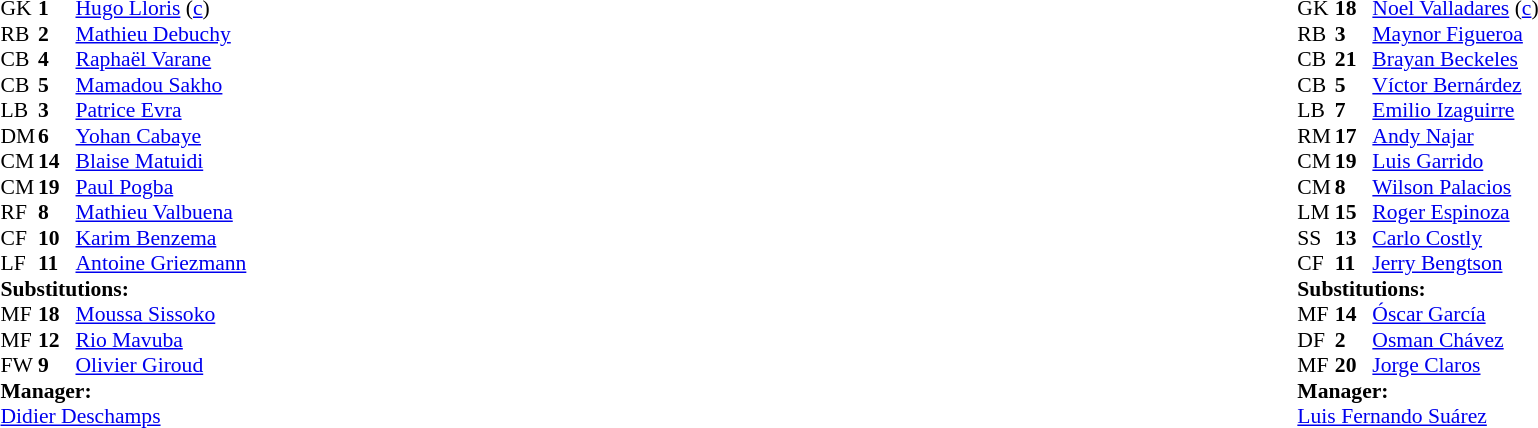<table width="100%">
<tr>
<td valign="top" width="40%"><br><table style="font-size: 90%" cellspacing="0" cellpadding="0">
<tr>
<th width=25></th>
<th width=25></th>
</tr>
<tr>
<td>GK</td>
<td><strong>1</strong></td>
<td><a href='#'>Hugo Lloris</a> (<a href='#'>c</a>)</td>
</tr>
<tr>
<td>RB</td>
<td><strong>2</strong></td>
<td><a href='#'>Mathieu Debuchy</a></td>
</tr>
<tr>
<td>CB</td>
<td><strong>4</strong></td>
<td><a href='#'>Raphaël Varane</a></td>
</tr>
<tr>
<td>CB</td>
<td><strong>5</strong></td>
<td><a href='#'>Mamadou Sakho</a></td>
</tr>
<tr>
<td>LB</td>
<td><strong>3</strong></td>
<td><a href='#'>Patrice Evra</a></td>
<td></td>
</tr>
<tr>
<td>DM</td>
<td><strong>6</strong></td>
<td><a href='#'>Yohan Cabaye</a></td>
<td></td>
<td></td>
</tr>
<tr>
<td>CM</td>
<td><strong>14</strong></td>
<td><a href='#'>Blaise Matuidi</a></td>
</tr>
<tr>
<td>CM</td>
<td><strong>19</strong></td>
<td><a href='#'>Paul Pogba</a></td>
<td></td>
<td></td>
</tr>
<tr>
<td>RF</td>
<td><strong>8</strong></td>
<td><a href='#'>Mathieu Valbuena</a></td>
<td></td>
<td></td>
</tr>
<tr>
<td>CF</td>
<td><strong>10</strong></td>
<td><a href='#'>Karim Benzema</a></td>
</tr>
<tr>
<td>LF</td>
<td><strong>11</strong></td>
<td><a href='#'>Antoine Griezmann</a></td>
</tr>
<tr>
<td colspan=3><strong>Substitutions:</strong></td>
</tr>
<tr>
<td>MF</td>
<td><strong>18</strong></td>
<td><a href='#'>Moussa Sissoko</a></td>
<td></td>
<td></td>
</tr>
<tr>
<td>MF</td>
<td><strong>12</strong></td>
<td><a href='#'>Rio Mavuba</a></td>
<td></td>
<td></td>
</tr>
<tr>
<td>FW</td>
<td><strong>9</strong></td>
<td><a href='#'>Olivier Giroud</a></td>
<td></td>
<td></td>
</tr>
<tr>
<td colspan=3><strong>Manager:</strong></td>
</tr>
<tr>
<td colspan=3><a href='#'>Didier Deschamps</a></td>
</tr>
</table>
</td>
<td valign="top"></td>
<td valign="top" width="50%"><br><table style="font-size: 90%; margin: auto;" cellspacing="0" cellpadding="0">
<tr>
<th width="25"></th>
<th width="25"></th>
</tr>
<tr>
<td>GK</td>
<td><strong>18</strong></td>
<td><a href='#'>Noel Valladares</a> (<a href='#'>c</a>)</td>
</tr>
<tr>
<td>RB</td>
<td><strong>3</strong></td>
<td><a href='#'>Maynor Figueroa</a></td>
</tr>
<tr>
<td>CB</td>
<td><strong>21</strong></td>
<td><a href='#'>Brayan Beckeles</a></td>
</tr>
<tr>
<td>CB</td>
<td><strong>5</strong></td>
<td><a href='#'>Víctor Bernárdez</a></td>
<td></td>
<td></td>
</tr>
<tr>
<td>LB</td>
<td><strong>7</strong></td>
<td><a href='#'>Emilio Izaguirre</a></td>
</tr>
<tr>
<td>RM</td>
<td><strong>17</strong></td>
<td><a href='#'>Andy Najar</a></td>
<td></td>
<td></td>
</tr>
<tr>
<td>CM</td>
<td><strong>19</strong></td>
<td><a href='#'>Luis Garrido</a></td>
<td></td>
</tr>
<tr>
<td>CM</td>
<td><strong>8</strong></td>
<td><a href='#'>Wilson Palacios</a></td>
<td></td>
</tr>
<tr>
<td>LM</td>
<td><strong>15</strong></td>
<td><a href='#'>Roger Espinoza</a></td>
</tr>
<tr>
<td>SS</td>
<td><strong>13</strong></td>
<td><a href='#'>Carlo Costly</a></td>
</tr>
<tr>
<td>CF</td>
<td><strong>11</strong></td>
<td><a href='#'>Jerry Bengtson</a></td>
<td></td>
<td></td>
</tr>
<tr>
<td colspan=3><strong>Substitutions:</strong></td>
</tr>
<tr>
<td>MF</td>
<td><strong>14</strong></td>
<td><a href='#'>Óscar García</a></td>
<td></td>
<td></td>
</tr>
<tr>
<td>DF</td>
<td><strong>2</strong></td>
<td><a href='#'>Osman Chávez</a></td>
<td></td>
<td></td>
</tr>
<tr>
<td>MF</td>
<td><strong>20</strong></td>
<td><a href='#'>Jorge Claros</a></td>
<td></td>
<td></td>
</tr>
<tr>
<td colspan=3><strong>Manager:</strong></td>
</tr>
<tr>
<td colspan=3> <a href='#'>Luis Fernando Suárez</a></td>
</tr>
</table>
</td>
</tr>
</table>
